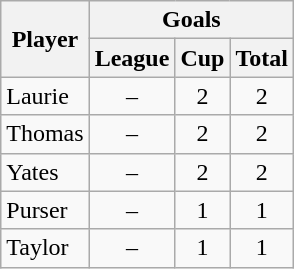<table class="wikitable" style="text-align:center;">
<tr>
<th rowspan="2">Player</th>
<th colspan="3">Goals</th>
</tr>
<tr>
<th>League</th>
<th>Cup</th>
<th>Total</th>
</tr>
<tr>
<td style="text-align:left;">Laurie</td>
<td>–</td>
<td>2</td>
<td>2</td>
</tr>
<tr>
<td style="text-align:left;">Thomas</td>
<td>–</td>
<td>2</td>
<td>2</td>
</tr>
<tr>
<td style="text-align:left;">Yates</td>
<td>–</td>
<td>2</td>
<td>2</td>
</tr>
<tr>
<td style="text-align:left;">Purser</td>
<td>–</td>
<td>1</td>
<td>1</td>
</tr>
<tr>
<td style="text-align:left;">Taylor</td>
<td>–</td>
<td>1</td>
<td>1</td>
</tr>
</table>
